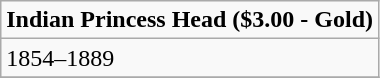<table class="wikitable">
<tr>
<td><strong>Indian Princess Head ($3.00 - Gold)</strong></td>
</tr>
<tr>
<td>1854–1889</td>
</tr>
<tr>
</tr>
</table>
